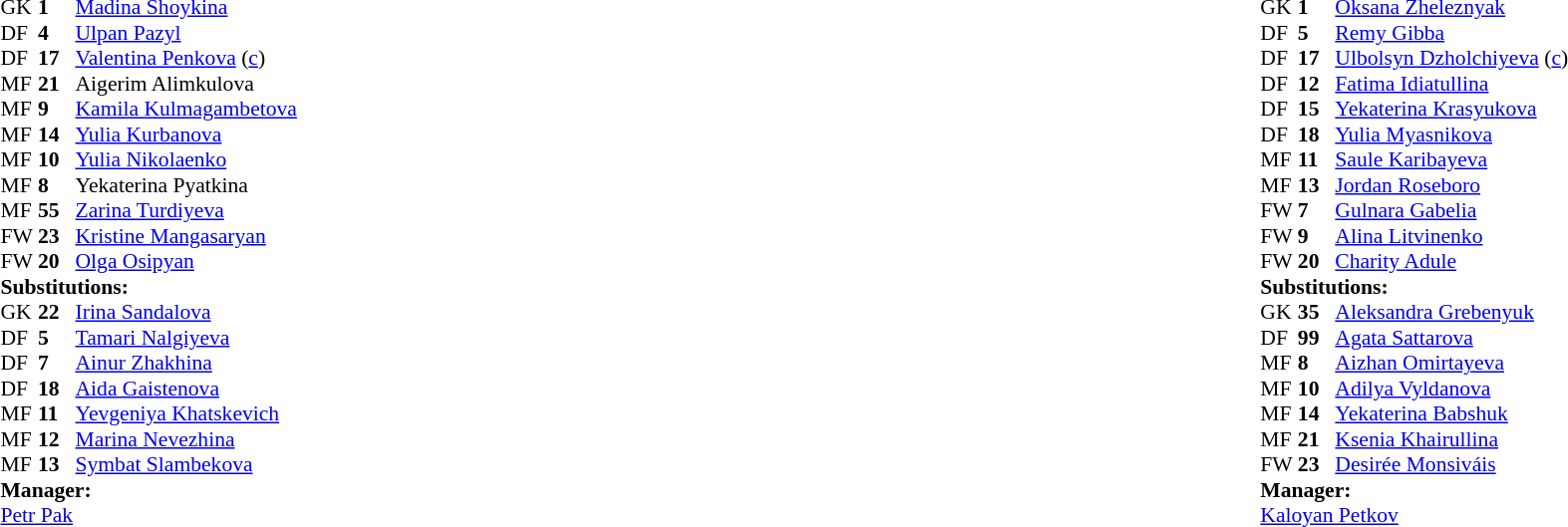<table width="100%">
<tr>
<td valign="top" width="50%"><br><table style="font-size: 90%" cellspacing="0" cellpadding="0">
<tr>
<th width="25"></th>
<th width="25"></th>
</tr>
<tr>
<td>GK</td>
<td><strong>1</strong></td>
<td> <a href='#'>Madina Shoykina</a></td>
</tr>
<tr>
<td>DF</td>
<td><strong>4</strong></td>
<td> <a href='#'>Ulpan Pazyl</a></td>
<td></td>
</tr>
<tr>
<td>DF</td>
<td><strong>17</strong></td>
<td> <a href='#'>Valentina Penkova</a> (<a href='#'>c</a>)</td>
<td></td>
</tr>
<tr>
<td>MF</td>
<td><strong>21</strong></td>
<td> Aigerim Alimkulova</td>
</tr>
<tr>
<td>MF</td>
<td><strong>9</strong></td>
<td> <a href='#'>Kamila Kulmagambetova</a></td>
<td></td>
<td></td>
</tr>
<tr>
<td>MF</td>
<td><strong>14</strong></td>
<td> <a href='#'>Yulia Kurbanova</a></td>
</tr>
<tr>
<td>MF</td>
<td><strong>10</strong></td>
<td> <a href='#'>Yulia Nikolaenko</a></td>
</tr>
<tr>
<td>MF</td>
<td><strong>8</strong></td>
<td> Yekaterina Pyatkina</td>
</tr>
<tr>
<td>MF</td>
<td><strong>55</strong></td>
<td> <a href='#'>Zarina Turdiyeva</a></td>
</tr>
<tr>
<td>FW</td>
<td><strong>23</strong></td>
<td> <a href='#'>Kristine Mangasaryan</a></td>
</tr>
<tr>
<td>FW</td>
<td><strong>20</strong></td>
<td> <a href='#'>Olga Osipyan</a></td>
<td></td>
<td></td>
</tr>
<tr>
<td colspan=3><strong>Substitutions:</strong></td>
</tr>
<tr>
<td>GK</td>
<td><strong>22</strong></td>
<td> <a href='#'>Irina Sandalova</a></td>
</tr>
<tr>
<td>DF</td>
<td><strong>5</strong></td>
<td> <a href='#'>Tamari Nalgiyeva</a></td>
</tr>
<tr>
<td>DF</td>
<td><strong>7</strong></td>
<td> <a href='#'>Ainur Zhakhina</a></td>
</tr>
<tr>
<td>DF</td>
<td><strong>18</strong></td>
<td> <a href='#'>Aida Gaistenova</a></td>
<td></td>
</tr>
<tr>
<td>MF</td>
<td><strong>11</strong></td>
<td> <a href='#'>Yevgeniya Khatskevich</a></td>
<td></td>
</tr>
<tr>
<td>MF</td>
<td><strong>12</strong></td>
<td> <a href='#'>Marina Nevezhina</a></td>
</tr>
<tr>
<td>MF</td>
<td><strong>13</strong></td>
<td> <a href='#'>Symbat Slambekova</a></td>
<td></td>
</tr>
<tr>
<td colspan=3><strong>Manager:</strong></td>
</tr>
<tr>
<td colspan=3><a href='#'>Petr Pak</a></td>
</tr>
</table>
</td>
<td valign="top"></td>
<td valign="top" width="50%"><br><table style="font-size: 90%" cellspacing="0" cellpadding="0" align="center">
<tr>
<th width=25></th>
<th width=25></th>
</tr>
<tr>
<td>GK</td>
<td><strong>1</strong></td>
<td> <a href='#'>Oksana Zheleznyak</a></td>
</tr>
<tr>
<td>DF</td>
<td><strong>5</strong></td>
<td> <a href='#'>Remy Gibba</a></td>
</tr>
<tr>
<td>DF</td>
<td><strong>17</strong></td>
<td> <a href='#'>Ulbolsyn Dzholchiyeva</a> (<a href='#'>c</a>)</td>
</tr>
<tr>
<td>DF</td>
<td><strong>12</strong></td>
<td> <a href='#'>Fatima Idiatullina</a></td>
<td></td>
</tr>
<tr>
<td>DF</td>
<td><strong>15</strong></td>
<td> <a href='#'>Yekaterina Krasyukova</a></td>
</tr>
<tr>
<td>DF</td>
<td><strong>18</strong></td>
<td> <a href='#'>Yulia Myasnikova</a></td>
</tr>
<tr>
<td>MF</td>
<td><strong>11</strong></td>
<td> <a href='#'>Saule Karibayeva</a></td>
<td></td>
<td></td>
</tr>
<tr>
<td>MF</td>
<td><strong>13</strong></td>
<td> <a href='#'>Jordan Roseboro</a></td>
<td></td>
<td></td>
</tr>
<tr>
<td>FW</td>
<td><strong>7</strong></td>
<td> <a href='#'>Gulnara Gabelia</a></td>
<td></td>
<td></td>
<td></td>
<td></td>
<td></td>
<td></td>
</tr>
<tr>
<td>FW</td>
<td><strong>9</strong></td>
<td> <a href='#'>Alina Litvinenko</a></td>
<td></td>
</tr>
<tr>
<td>FW</td>
<td><strong>20</strong></td>
<td> <a href='#'>Charity Adule</a></td>
<td></td>
<td></td>
</tr>
<tr>
<td colspan=3><strong>Substitutions:</strong></td>
</tr>
<tr>
<td>GK</td>
<td><strong>35</strong></td>
<td> <a href='#'>Aleksandra Grebenyuk</a></td>
</tr>
<tr>
<td>DF</td>
<td><strong>99</strong></td>
<td> <a href='#'>Agata Sattarova</a></td>
<td></td>
</tr>
<tr>
<td>MF</td>
<td><strong>8</strong></td>
<td> <a href='#'>Aizhan Omirtayeva</a></td>
<td></td>
</tr>
<tr>
<td>MF</td>
<td><strong>10</strong></td>
<td> <a href='#'>Adilya Vyldanova</a></td>
<td></td>
<td></td>
</tr>
<tr>
<td>MF</td>
<td><strong>14</strong></td>
<td> <a href='#'>Yekaterina Babshuk</a></td>
<td></td>
</tr>
<tr>
<td>MF</td>
<td><strong>21</strong></td>
<td> <a href='#'>Ksenia Khairullina</a></td>
<td></td>
<td></td>
</tr>
<tr>
<td>FW</td>
<td><strong>23</strong></td>
<td> <a href='#'>Desirée Monsiváis</a></td>
<td></td>
<td></td>
</tr>
<tr>
<td colspan=3><strong>Manager:</strong></td>
</tr>
<tr>
<td colspan=3><a href='#'>Kaloyan Petkov</a></td>
</tr>
</table>
</td>
</tr>
</table>
